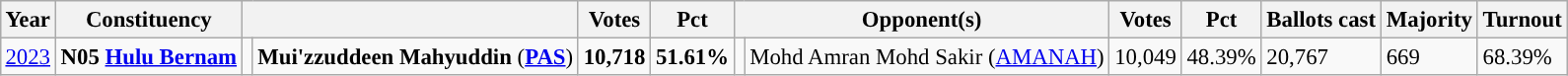<table class="wikitable" style="margin:0.5em ; font-size:95%">
<tr>
<th>Year</th>
<th>Constituency</th>
<th colspan="2"></th>
<th>Votes</th>
<th>Pct</th>
<th colspan="2">Opponent(s)</th>
<th>Votes</th>
<th>Pct</th>
<th>Ballots cast</th>
<th>Majority</th>
<th>Turnout</th>
</tr>
<tr>
<td><a href='#'>2023</a></td>
<td><strong>N05 <a href='#'>Hulu Bernam</a></strong></td>
<td></td>
<td><strong>Mui'zzuddeen Mahyuddin</strong> (<a href='#'><strong>PAS</strong></a>)</td>
<td><strong>10,718</strong></td>
<td><strong>51.61%</strong></td>
<td></td>
<td>Mohd Amran Mohd Sakir (<a href='#'>AMANAH</a>)</td>
<td>10,049</td>
<td>48.39%</td>
<td>20,767</td>
<td>669</td>
<td>68.39%</td>
</tr>
</table>
